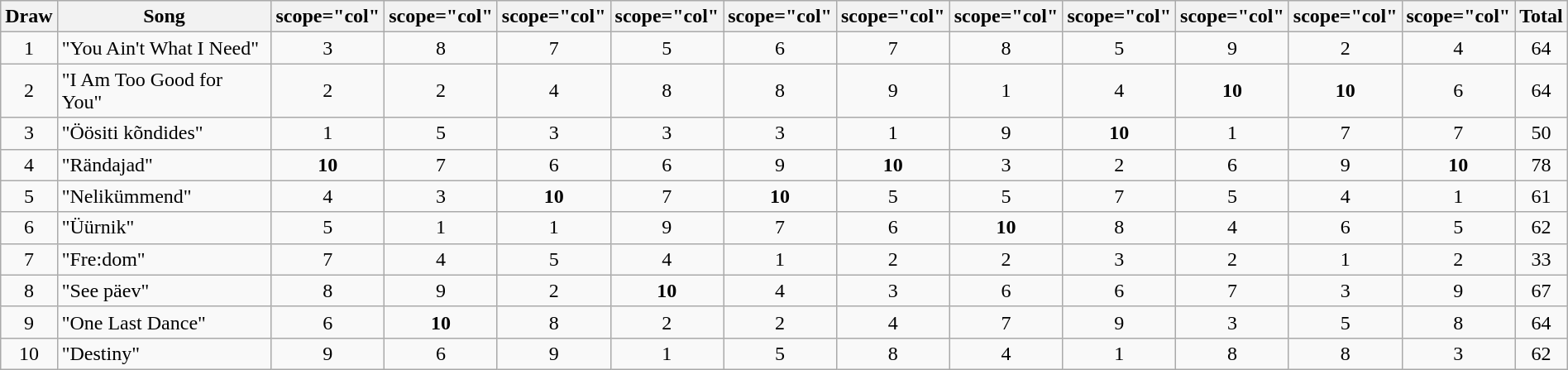<table class="wikitable collapsible" style="margin: 1em auto 1em auto; text-align:center;">
<tr>
<th>Draw</th>
<th>Song</th>
<th>scope="col" </th>
<th>scope="col" </th>
<th>scope="col" </th>
<th>scope="col" </th>
<th>scope="col" </th>
<th>scope="col" </th>
<th>scope="col" </th>
<th>scope="col" </th>
<th>scope="col" </th>
<th>scope="col" </th>
<th>scope="col" </th>
<th>Total</th>
</tr>
<tr>
<td>1</td>
<td align="left">"You Ain't What I Need"</td>
<td>3</td>
<td>8</td>
<td>7</td>
<td>5</td>
<td>6</td>
<td>7</td>
<td>8</td>
<td>5</td>
<td>9</td>
<td>2</td>
<td>4</td>
<td>64</td>
</tr>
<tr>
<td>2</td>
<td align="left">"I Am Too Good for You"</td>
<td>2</td>
<td>2</td>
<td>4</td>
<td>8</td>
<td>8</td>
<td>9</td>
<td>1</td>
<td>4</td>
<td><strong>10</strong></td>
<td><strong>10</strong></td>
<td>6</td>
<td>64</td>
</tr>
<tr>
<td>3</td>
<td align="left">"Öösiti kõndides"</td>
<td>1</td>
<td>5</td>
<td>3</td>
<td>3</td>
<td>3</td>
<td>1</td>
<td>9</td>
<td><strong>10</strong></td>
<td>1</td>
<td>7</td>
<td>7</td>
<td>50</td>
</tr>
<tr>
<td>4</td>
<td align="left">"Rändajad"</td>
<td><strong>10</strong></td>
<td>7</td>
<td>6</td>
<td>6</td>
<td>9</td>
<td><strong>10</strong></td>
<td>3</td>
<td>2</td>
<td>6</td>
<td>9</td>
<td><strong>10</strong></td>
<td>78</td>
</tr>
<tr>
<td>5</td>
<td align="left">"Nelikümmend"</td>
<td>4</td>
<td>3</td>
<td><strong>10</strong></td>
<td>7</td>
<td><strong>10</strong></td>
<td>5</td>
<td>5</td>
<td>7</td>
<td>5</td>
<td>4</td>
<td>1</td>
<td>61</td>
</tr>
<tr>
<td>6</td>
<td align="left">"Üürnik"</td>
<td>5</td>
<td>1</td>
<td>1</td>
<td>9</td>
<td>7</td>
<td>6</td>
<td><strong>10</strong></td>
<td>8</td>
<td>4</td>
<td>6</td>
<td>5</td>
<td>62</td>
</tr>
<tr>
<td>7</td>
<td align="left">"Fre:dom"</td>
<td>7</td>
<td>4</td>
<td>5</td>
<td>4</td>
<td>1</td>
<td>2</td>
<td>2</td>
<td>3</td>
<td>2</td>
<td>1</td>
<td>2</td>
<td>33</td>
</tr>
<tr>
<td>8</td>
<td align="left">"See päev"</td>
<td>8</td>
<td>9</td>
<td>2</td>
<td><strong>10</strong></td>
<td>4</td>
<td>3</td>
<td>6</td>
<td>6</td>
<td>7</td>
<td>3</td>
<td>9</td>
<td>67</td>
</tr>
<tr>
<td>9</td>
<td align="left">"One Last Dance"</td>
<td>6</td>
<td><strong>10</strong></td>
<td>8</td>
<td>2</td>
<td>2</td>
<td>4</td>
<td>7</td>
<td>9</td>
<td>3</td>
<td>5</td>
<td>8</td>
<td>64</td>
</tr>
<tr>
<td>10</td>
<td align="left">"Destiny"</td>
<td>9</td>
<td>6</td>
<td>9</td>
<td>1</td>
<td>5</td>
<td>8</td>
<td>4</td>
<td>1</td>
<td>8</td>
<td>8</td>
<td>3</td>
<td>62</td>
</tr>
</table>
